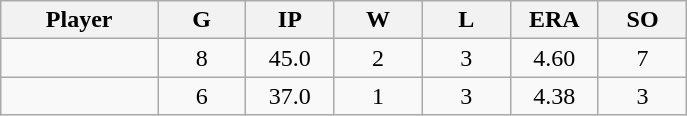<table class="wikitable sortable">
<tr>
<th bgcolor="#DDDDFF" width="16%">Player</th>
<th bgcolor="#DDDDFF" width="9%">G</th>
<th bgcolor="#DDDDFF" width="9%">IP</th>
<th bgcolor="#DDDDFF" width="9%">W</th>
<th bgcolor="#DDDDFF" width="9%">L</th>
<th bgcolor="#DDDDFF" width="9%">ERA</th>
<th bgcolor="#DDDDFF" width="9%">SO</th>
</tr>
<tr align="center">
<td></td>
<td>8</td>
<td>45.0</td>
<td>2</td>
<td>3</td>
<td>4.60</td>
<td>7</td>
</tr>
<tr align="center">
<td></td>
<td>6</td>
<td>37.0</td>
<td>1</td>
<td>3</td>
<td>4.38</td>
<td>3</td>
</tr>
</table>
